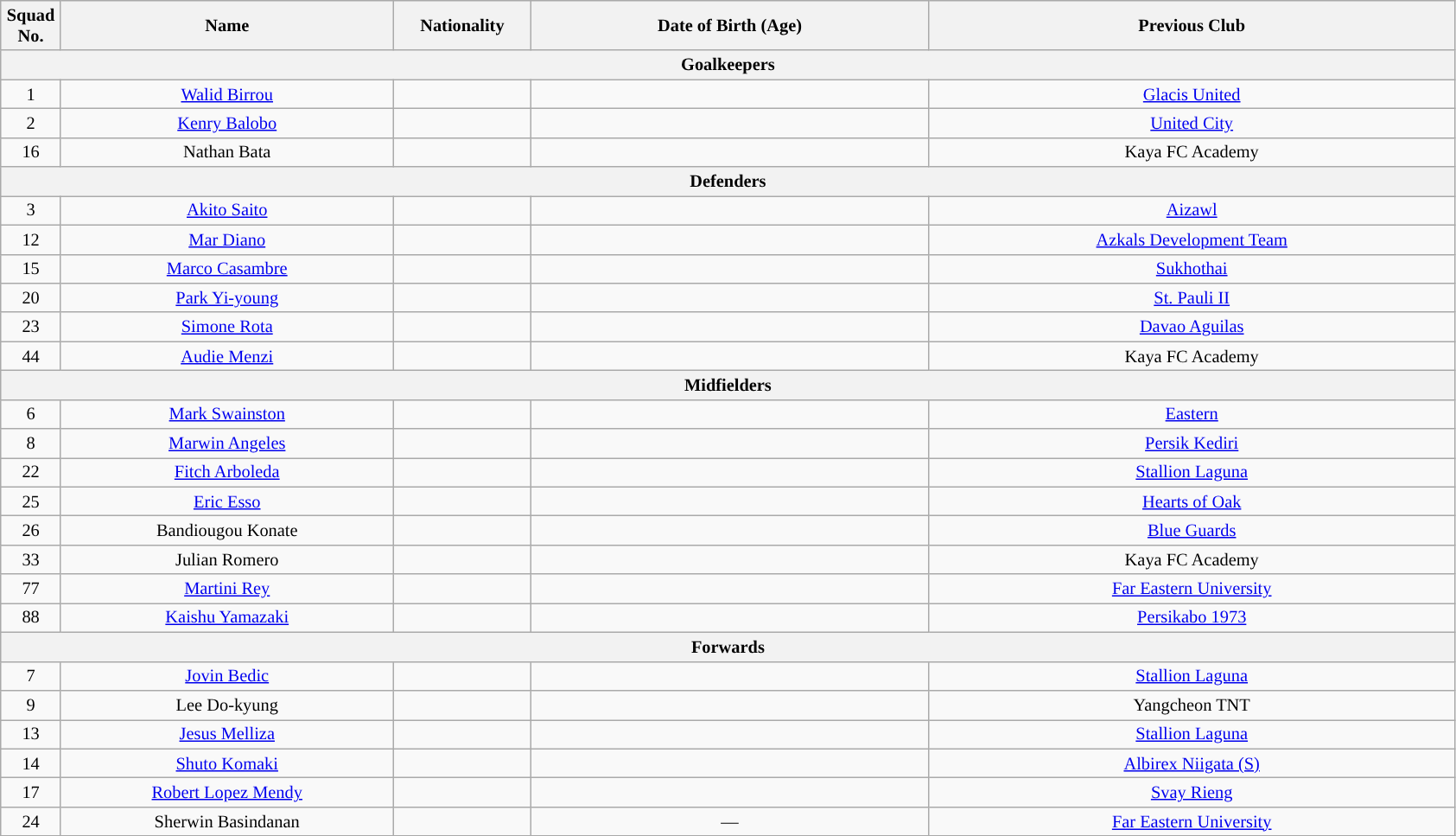<table class="wikitable" style="text-align:center; font-size:85%;">
<tr>
<th style="width:40px;">Squad No.</th>
<th style="width:250px;">Name</th>
<th style="width:100px;">Nationality</th>
<th style="width:300px;">Date of Birth (Age)</th>
<th style="width:400px;">Previous Club</th>
</tr>
<tr>
<th colspan=5>Goalkeepers</th>
</tr>
<tr>
<td>1</td>
<td><a href='#'>Walid Birrou</a></td>
<td></td>
<td></td>
<td> <a href='#'>Glacis United</a></td>
</tr>
<tr>
<td>2</td>
<td><a href='#'>Kenry Balobo</a></td>
<td></td>
<td></td>
<td> <a href='#'>United City</a></td>
</tr>
<tr>
<td>16</td>
<td>Nathan Bata</td>
<td></td>
<td></td>
<td> Kaya FC Academy</td>
</tr>
<tr>
<th colspan=5>Defenders</th>
</tr>
<tr>
<td>3</td>
<td><a href='#'>Akito Saito</a></td>
<td></td>
<td></td>
<td> <a href='#'>Aizawl</a></td>
</tr>
<tr>
<td>12</td>
<td><a href='#'>Mar Diano</a></td>
<td></td>
<td></td>
<td> <a href='#'>Azkals Development Team</a></td>
</tr>
<tr>
<td>15</td>
<td><a href='#'>Marco Casambre</a></td>
<td></td>
<td></td>
<td> <a href='#'>Sukhothai</a></td>
</tr>
<tr>
<td>20</td>
<td><a href='#'>Park Yi-young</a></td>
<td></td>
<td></td>
<td> <a href='#'>St. Pauli II</a></td>
</tr>
<tr>
<td>23</td>
<td><a href='#'>Simone Rota</a></td>
<td> </td>
<td></td>
<td> <a href='#'>Davao Aguilas</a></td>
</tr>
<tr>
<td>44</td>
<td><a href='#'>Audie Menzi</a></td>
<td></td>
<td></td>
<td> Kaya FC Academy</td>
</tr>
<tr>
<th colspan=5>Midfielders</th>
</tr>
<tr>
<td>6</td>
<td><a href='#'>Mark Swainston</a></td>
<td> </td>
<td></td>
<td> <a href='#'>Eastern</a></td>
</tr>
<tr>
<td>8</td>
<td><a href='#'>Marwin Angeles</a></td>
<td> </td>
<td></td>
<td> <a href='#'>Persik Kediri</a></td>
</tr>
<tr>
<td>22</td>
<td><a href='#'>Fitch Arboleda</a></td>
<td></td>
<td></td>
<td> <a href='#'>Stallion Laguna</a></td>
</tr>
<tr>
<td>25</td>
<td><a href='#'>Eric Esso</a></td>
<td></td>
<td></td>
<td> <a href='#'>Hearts of Oak</a></td>
</tr>
<tr>
<td>26</td>
<td>Bandiougou Konate</td>
<td></td>
<td></td>
<td> <a href='#'>Blue Guards</a></td>
</tr>
<tr>
<td>33</td>
<td>Julian Romero</td>
<td></td>
<td></td>
<td> Kaya FC Academy</td>
</tr>
<tr>
<td>77</td>
<td><a href='#'>Martini Rey</a></td>
<td></td>
<td></td>
<td> <a href='#'>Far Eastern University</a></td>
</tr>
<tr>
<td>88</td>
<td><a href='#'>Kaishu Yamazaki</a></td>
<td></td>
<td></td>
<td> <a href='#'>Persikabo 1973</a></td>
</tr>
<tr>
<th colspan=5>Forwards</th>
</tr>
<tr>
<td>7</td>
<td><a href='#'>Jovin Bedic</a></td>
<td></td>
<td></td>
<td> <a href='#'>Stallion Laguna</a></td>
</tr>
<tr>
<td>9</td>
<td>Lee Do-kyung</td>
<td></td>
<td></td>
<td> Yangcheon TNT</td>
</tr>
<tr>
<td>13</td>
<td><a href='#'>Jesus Melliza</a></td>
<td></td>
<td></td>
<td> <a href='#'>Stallion Laguna</a></td>
</tr>
<tr>
<td>14</td>
<td><a href='#'>Shuto Komaki</a></td>
<td></td>
<td></td>
<td> <a href='#'>Albirex Niigata (S)</a></td>
</tr>
<tr>
<td>17</td>
<td><a href='#'>Robert Lopez Mendy</a></td>
<td></td>
<td></td>
<td> <a href='#'>Svay Rieng</a></td>
</tr>
<tr>
<td>24</td>
<td>Sherwin Basindanan</td>
<td></td>
<td>—</td>
<td> <a href='#'>Far Eastern University</a></td>
</tr>
<tr>
</tr>
</table>
